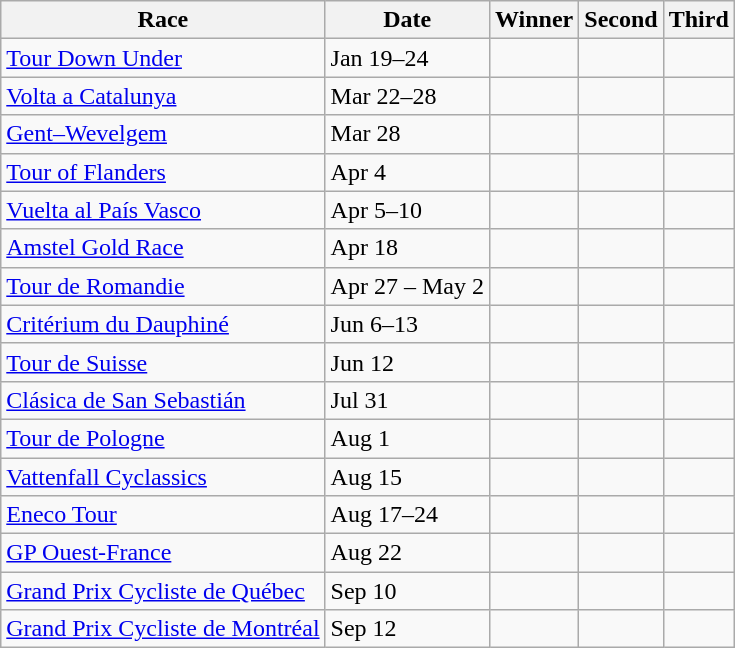<table class="wikitable">
<tr>
<th>Race</th>
<th>Date</th>
<th>Winner</th>
<th>Second</th>
<th>Third</th>
</tr>
<tr>
<td> <a href='#'>Tour Down Under</a></td>
<td>Jan 19–24</td>
<td></td>
<td></td>
<td></td>
</tr>
<tr>
<td> <a href='#'>Volta a Catalunya</a></td>
<td>Mar 22–28</td>
<td></td>
<td></td>
<td></td>
</tr>
<tr>
<td> <a href='#'>Gent–Wevelgem</a></td>
<td>Mar 28</td>
<td></td>
<td></td>
<td></td>
</tr>
<tr>
<td> <a href='#'>Tour of Flanders</a></td>
<td>Apr 4</td>
<td></td>
<td></td>
<td></td>
</tr>
<tr>
<td> <a href='#'>Vuelta al País Vasco</a></td>
<td>Apr 5–10</td>
<td></td>
<td></td>
<td></td>
</tr>
<tr>
<td> <a href='#'>Amstel Gold Race</a></td>
<td>Apr 18</td>
<td></td>
<td></td>
<td></td>
</tr>
<tr>
<td> <a href='#'>Tour de Romandie</a></td>
<td>Apr 27 – May 2</td>
<td></td>
<td></td>
<td></td>
</tr>
<tr>
<td> <a href='#'>Critérium du Dauphiné</a></td>
<td>Jun 6–13</td>
<td></td>
<td></td>
<td></td>
</tr>
<tr>
<td> <a href='#'>Tour de Suisse</a></td>
<td>Jun 12</td>
<td></td>
<td></td>
<td></td>
</tr>
<tr>
<td> <a href='#'>Clásica de San Sebastián</a></td>
<td>Jul 31</td>
<td></td>
<td></td>
<td></td>
</tr>
<tr>
<td> <a href='#'>Tour de Pologne</a></td>
<td>Aug 1</td>
<td></td>
<td></td>
<td></td>
</tr>
<tr>
<td> <a href='#'>Vattenfall Cyclassics</a></td>
<td>Aug 15</td>
<td></td>
<td></td>
<td></td>
</tr>
<tr>
<td><a href='#'>Eneco Tour</a></td>
<td>Aug 17–24</td>
<td></td>
<td></td>
<td></td>
</tr>
<tr>
<td> <a href='#'>GP Ouest-France</a></td>
<td>Aug 22</td>
<td></td>
<td></td>
<td></td>
</tr>
<tr>
<td> <a href='#'>Grand Prix Cycliste de Québec</a></td>
<td>Sep 10</td>
<td></td>
<td></td>
<td></td>
</tr>
<tr>
<td> <a href='#'>Grand Prix Cycliste de Montréal</a></td>
<td>Sep 12</td>
<td></td>
<td></td>
<td></td>
</tr>
</table>
